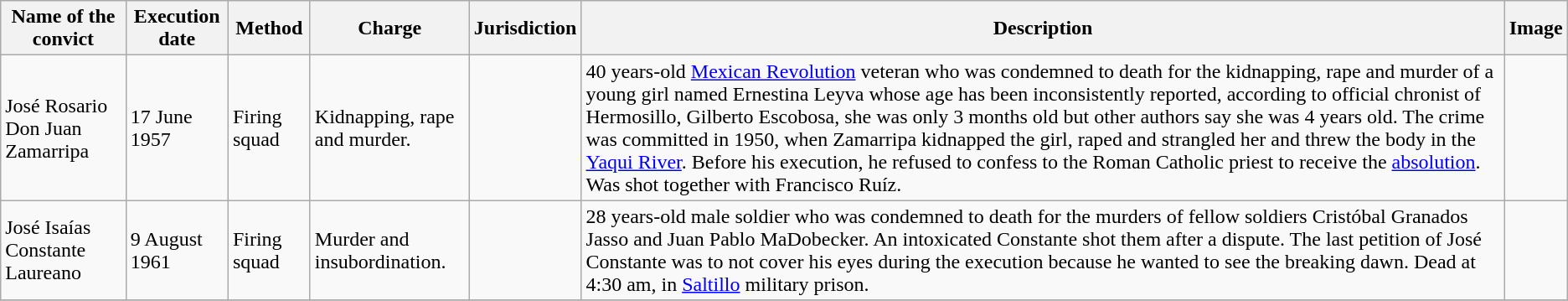<table class="wikitable">
<tr --->
<th>Name of the convict</th>
<th>Execution date</th>
<th>Method</th>
<th>Charge</th>
<th>Jurisdiction</th>
<th>Description</th>
<th>Image</th>
</tr>
<tr --->
<td>José Rosario Don Juan Zamarripa</td>
<td>17 June 1957</td>
<td>Firing squad</td>
<td>Kidnapping, rape and murder.</td>
<td></td>
<td>40 years-old <a href='#'>Mexican Revolution</a> veteran who was condemned to death for the kidnapping, rape and murder of a young girl named Ernestina Leyva whose age has been inconsistently reported, according to official chronist of Hermosillo, Gilberto Escobosa, she was only 3 months old but other authors say she was 4 years old. The crime was committed in 1950, when Zamarripa kidnapped the girl, raped and strangled her and threw the body in the <a href='#'>Yaqui River</a>. Before his execution, he refused to confess to the Roman Catholic priest to receive the <a href='#'>absolution</a>. Was shot together with Francisco Ruíz.</td>
<td></td>
</tr>
<tr --->
<td>José Isaías Constante Laureano</td>
<td>9 August 1961</td>
<td>Firing squad</td>
<td>Murder and insubordination.</td>
<td></td>
<td>28 years-old male soldier who was condemned to death for the murders of fellow soldiers Cristóbal Granados Jasso and Juan Pablo MaDobecker. An intoxicated Constante shot them after a dispute. The last petition of José Constante was to not cover his eyes during the execution because he wanted to see the breaking dawn. Dead at 4:30 am, in <a href='#'>Saltillo</a> military prison.</td>
<td></td>
</tr>
<tr>
</tr>
</table>
